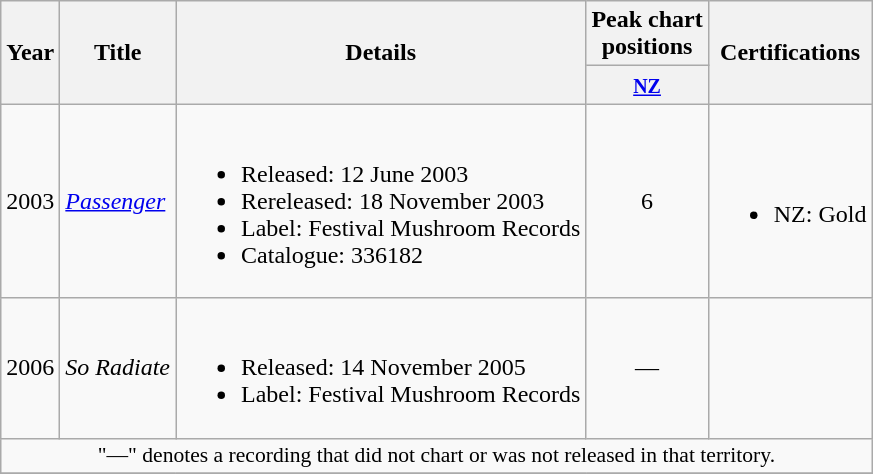<table class="wikitable plainrowheaders">
<tr>
<th rowspan="2">Year</th>
<th rowspan="2">Title</th>
<th rowspan="2">Details</th>
<th>Peak chart<br>positions</th>
<th rowspan="2">Certifications</th>
</tr>
<tr>
<th><small><a href='#'>NZ</a></small></th>
</tr>
<tr>
<td>2003</td>
<td><em><a href='#'>Passenger</a></em></td>
<td><br><ul><li>Released: 12 June 2003</li><li>Rereleased: 18 November 2003</li><li>Label: Festival Mushroom Records</li><li>Catalogue: 336182</li></ul></td>
<td align="center">6</td>
<td><br><ul><li>NZ: Gold</li></ul></td>
</tr>
<tr>
<td>2006</td>
<td><em>So Radiate</em></td>
<td><br><ul><li>Released: 14 November 2005</li><li>Label: Festival Mushroom Records</li></ul></td>
<td align="center">—</td>
<td></td>
</tr>
<tr>
<td colspan="5" style="font-size:90%" align="center">"—" denotes a recording that did not chart or was not released in that territory.</td>
</tr>
<tr>
</tr>
</table>
